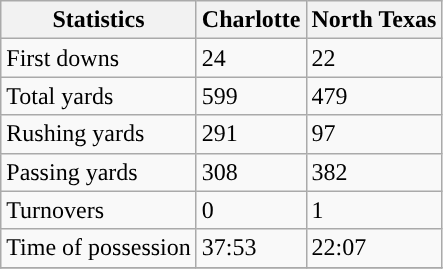<table class="wikitable">
<tr>
<th>Statistics</th>
<th>Charlotte</th>
<th>North Texas</th>
</tr>
<tr>
<td>First downs</td>
<td>24</td>
<td>22</td>
</tr>
<tr>
<td>Total yards</td>
<td>599</td>
<td>479</td>
</tr>
<tr>
<td>Rushing yards</td>
<td>291</td>
<td>97</td>
</tr>
<tr>
<td>Passing yards</td>
<td>308</td>
<td>382</td>
</tr>
<tr>
<td>Turnovers</td>
<td>0</td>
<td>1</td>
</tr>
<tr>
<td>Time of possession</td>
<td>37:53</td>
<td>22:07</td>
</tr>
<tr>
</tr>
</table>
